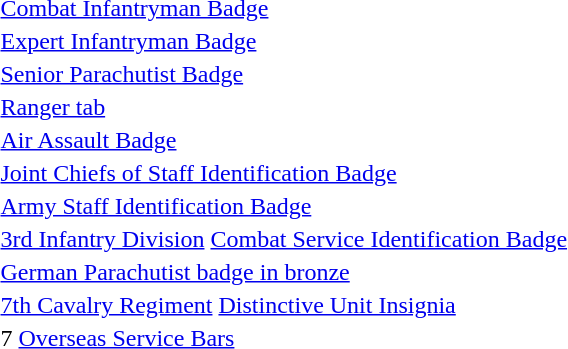<table>
<tr>
<td> <a href='#'>Combat Infantryman Badge</a></td>
</tr>
<tr>
<td>  <a href='#'>Expert Infantryman Badge</a></td>
</tr>
<tr>
<td> <a href='#'>Senior Parachutist Badge</a></td>
</tr>
<tr>
<td> <a href='#'>Ranger tab</a></td>
</tr>
<tr>
<td> <a href='#'>Air Assault Badge</a></td>
</tr>
<tr>
<td> <a href='#'>Joint Chiefs of Staff Identification Badge</a></td>
</tr>
<tr>
<td> <a href='#'>Army Staff Identification Badge</a></td>
</tr>
<tr>
<td> <a href='#'>3rd Infantry Division</a> <a href='#'>Combat Service Identification Badge</a></td>
</tr>
<tr>
<td> <a href='#'>German Parachutist badge in bronze</a></td>
</tr>
<tr>
<td> <a href='#'>7th Cavalry Regiment</a> <a href='#'>Distinctive Unit Insignia</a></td>
</tr>
<tr>
<td> 7 <a href='#'>Overseas Service Bars</a></td>
</tr>
</table>
